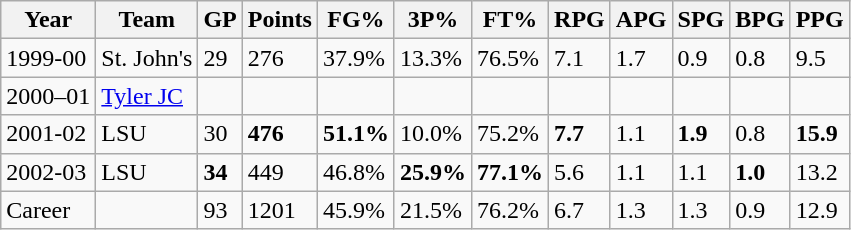<table class="wikitable">
<tr>
<th>Year</th>
<th>Team</th>
<th>GP</th>
<th>Points</th>
<th>FG%</th>
<th>3P%</th>
<th>FT%</th>
<th>RPG</th>
<th>APG</th>
<th>SPG</th>
<th>BPG</th>
<th>PPG</th>
</tr>
<tr>
<td>1999-00</td>
<td>St. John's</td>
<td>29</td>
<td>276</td>
<td>37.9%</td>
<td>13.3%</td>
<td>76.5%</td>
<td>7.1</td>
<td>1.7</td>
<td>0.9</td>
<td>0.8</td>
<td>9.5</td>
</tr>
<tr>
<td>2000–01</td>
<td><a href='#'>Tyler JC</a></td>
<td></td>
<td></td>
<td></td>
<td></td>
<td></td>
<td></td>
<td></td>
<td></td>
<td></td>
<td></td>
</tr>
<tr>
<td>2001-02</td>
<td>LSU</td>
<td>30</td>
<td><strong>476</strong></td>
<td><strong>51.1%</strong></td>
<td>10.0%</td>
<td>75.2%</td>
<td><strong>7.7</strong></td>
<td>1.1</td>
<td><strong>1.9</strong></td>
<td>0.8</td>
<td><strong>15.9</strong></td>
</tr>
<tr>
<td>2002-03</td>
<td>LSU</td>
<td><strong>34</strong></td>
<td>449</td>
<td>46.8%</td>
<td><strong>25.9%</strong></td>
<td><strong>77.1%</strong></td>
<td>5.6</td>
<td>1.1</td>
<td>1.1</td>
<td><strong>1.0</strong></td>
<td>13.2</td>
</tr>
<tr>
<td>Career</td>
<td></td>
<td>93</td>
<td>1201</td>
<td>45.9%</td>
<td>21.5%</td>
<td>76.2%</td>
<td>6.7</td>
<td>1.3</td>
<td>1.3</td>
<td>0.9</td>
<td>12.9</td>
</tr>
</table>
